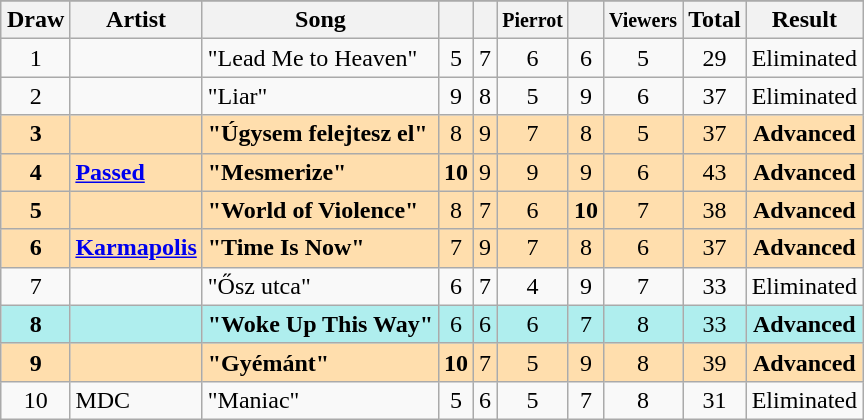<table class="sortable wikitable" style="margin: 1em auto 1em auto; text-align:center">
<tr>
</tr>
<tr>
<th>Draw</th>
<th>Artist</th>
<th>Song</th>
<th><small></small></th>
<th><small></small></th>
<th><small>Pierrot</small></th>
<th><small></small></th>
<th><small>Viewers</small></th>
<th>Total</th>
<th>Result</th>
</tr>
<tr>
<td>1</td>
<td align="left"></td>
<td align="left">"Lead Me to Heaven"</td>
<td>5</td>
<td>7</td>
<td>6</td>
<td>6</td>
<td>5</td>
<td>29</td>
<td>Eliminated</td>
</tr>
<tr>
<td>2</td>
<td align="left"></td>
<td align="left">"Liar"</td>
<td>9</td>
<td>8</td>
<td>5</td>
<td>9</td>
<td>6</td>
<td>37</td>
<td>Eliminated</td>
</tr>
<tr style="background:navajowhite;">
<td><strong>3</strong></td>
<td align="left"><strong></strong></td>
<td align="left"><strong>"Úgysem felejtesz el"</strong></td>
<td>8</td>
<td>9</td>
<td>7</td>
<td>8</td>
<td>5</td>
<td>37</td>
<td><strong>Advanced</strong></td>
</tr>
<tr style="background:navajowhite;">
<td><strong>4</strong></td>
<td align="left"><strong><a href='#'>Passed</a></strong></td>
<td align="left"><strong>"Mesmerize"</strong></td>
<td><strong>10</strong></td>
<td>9</td>
<td>9</td>
<td>9</td>
<td>6</td>
<td>43</td>
<td><strong>Advanced</strong></td>
</tr>
<tr style="background:navajowhite;">
<td><strong>5</strong></td>
<td align="left"><strong></strong></td>
<td align="left"><strong>"World of Violence"</strong></td>
<td>8</td>
<td>7</td>
<td>6</td>
<td><strong>10</strong></td>
<td>7</td>
<td>38</td>
<td><strong>Advanced</strong></td>
</tr>
<tr style="background:navajowhite;">
<td><strong>6</strong></td>
<td align="left"><strong><a href='#'>Karmapolis</a></strong></td>
<td align="left"><strong>"Time Is Now"</strong></td>
<td>7</td>
<td>9</td>
<td>7</td>
<td>8</td>
<td>6</td>
<td>37</td>
<td><strong>Advanced</strong></td>
</tr>
<tr>
<td>7</td>
<td align="left"></td>
<td align="left">"Ősz utca"</td>
<td>6</td>
<td>7</td>
<td>4</td>
<td>9</td>
<td>7</td>
<td>33</td>
<td>Eliminated</td>
</tr>
<tr style="background:paleturquoise;">
<td><strong>8</strong></td>
<td align="left"><strong></strong></td>
<td align="left"><strong>"Woke Up This Way"</strong></td>
<td>6</td>
<td>6</td>
<td>6</td>
<td>7</td>
<td>8</td>
<td>33</td>
<td><strong>Advanced</strong></td>
</tr>
<tr style="background:navajowhite;">
<td><strong>9</strong></td>
<td align="left"><strong></strong></td>
<td align="left"><strong>"Gyémánt"</strong></td>
<td><strong>10</strong></td>
<td>7</td>
<td>5</td>
<td>9</td>
<td>8</td>
<td>39</td>
<td><strong>Advanced</strong></td>
</tr>
<tr>
<td>10</td>
<td align="left">MDC</td>
<td align="left">"Maniac"</td>
<td>5</td>
<td>6</td>
<td>5</td>
<td>7</td>
<td>8</td>
<td>31</td>
<td>Eliminated</td>
</tr>
</table>
